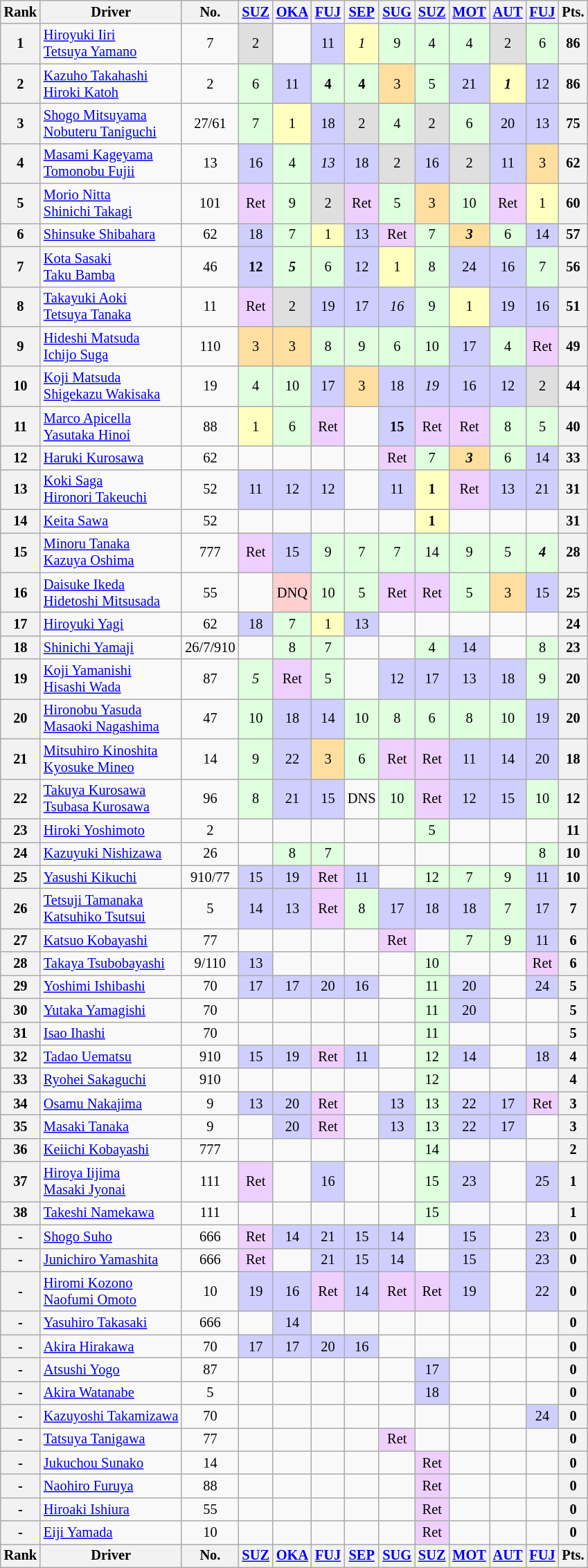<table class="wikitable" style="font-size:85%; text-align:center">
<tr style="background:#f9f9f9" valign="top">
<th valign="middle">Rank</th>
<th valign="middle" class="unsortable">Driver</th>
<th valign="middle">No.</th>
<th data-sort-type="number"><a href='#'>SUZ</a><br></th>
<th data-sort-type="number"><a href='#'>OKA</a><br></th>
<th data-sort-type="number"><a href='#'>FUJ</a><br></th>
<th><a href='#'>SEP</a><br></th>
<th data-sort-type="number"><a href='#'>SUG</a><br></th>
<th data-sort-type="number"><a href='#'>SUZ</a><br></th>
<th data-sort-type="number"><a href='#'>MOT</a><br></th>
<th data-sort-type="number"><a href='#'>AUT</a><br></th>
<th><a href='#'>FUJ</a><br></th>
<th data-sort-type="number">Pts.</th>
</tr>
<tr>
<th>1</th>
<td align="left"> <a href='#'>Hiroyuki Iiri</a><br> <a href='#'>Tetsuya Yamano</a></td>
<td>7</td>
<td bgcolor="#DFDFDF">2</td>
<td></td>
<td bgcolor="#CFCFFF">11</td>
<td bgcolor="#FFFFBF"><em>1</em></td>
<td bgcolor="#DFFFDF">9</td>
<td bgcolor="#DFFFDF">4</td>
<td bgcolor="#DFFFDF">4</td>
<td bgcolor="#DFDFDF">2</td>
<td bgcolor="#DFFFDF">6</td>
<th>86</th>
</tr>
<tr>
<th>2</th>
<td align="left"> <a href='#'>Kazuho Takahashi</a><br> <a href='#'>Hiroki Katoh</a></td>
<td>2</td>
<td bgcolor="#DFFFDF">6</td>
<td bgcolor="#CFCFFF">11</td>
<td bgcolor="#DFFFDF"><strong>4</strong></td>
<td bgcolor="#DFFFDF"><strong>4</strong></td>
<td bgcolor="#FFDF9F">3</td>
<td bgcolor="#DFFFDF">5</td>
<td bgcolor="#CFCFFF">21</td>
<td bgcolor="#FFFFBF"><strong><em>1</em></strong></td>
<td bgcolor="#CFCFFF">12</td>
<th>86</th>
</tr>
<tr>
<th>3</th>
<td align="left"> <a href='#'>Shogo Mitsuyama</a><br> <a href='#'>Nobuteru Taniguchi</a></td>
<td>27/61</td>
<td bgcolor="#DFFFDF">7</td>
<td bgcolor="#FFFFBF">1</td>
<td bgcolor="#CFCFFF">18</td>
<td bgcolor="#DFDFDF">2</td>
<td bgcolor="#DFFFDF">4</td>
<td bgcolor="#DFDFDF">2</td>
<td bgcolor="#DFFFDF">6</td>
<td bgcolor="#CFCFFF">20</td>
<td bgcolor="#CFCFFF">13</td>
<th>75</th>
</tr>
<tr>
<th>4</th>
<td align="left"> <a href='#'>Masami Kageyama</a><br> <a href='#'>Tomonobu Fujii</a></td>
<td>13</td>
<td bgcolor="#CFCFFF">16</td>
<td bgcolor="#DFFFDF">4</td>
<td bgcolor="#CFCFFF"><em>13</em></td>
<td bgcolor="#CFCFFF">18</td>
<td bgcolor="#DFDFDF">2</td>
<td bgcolor="#CFCFFF">16</td>
<td bgcolor="#DFDFDF">2</td>
<td bgcolor="#CFCFFF">11</td>
<td bgcolor="#FFDF9F">3</td>
<th>62</th>
</tr>
<tr>
<th>5</th>
<td align="left"> <a href='#'>Morio Nitta</a><br> <a href='#'>Shinichi Takagi</a></td>
<td>101</td>
<td bgcolor="#EFCFFF">Ret</td>
<td bgcolor="#DFFFDF">9</td>
<td bgcolor="#DFDFDF">2</td>
<td bgcolor="#EFCFFF">Ret</td>
<td bgcolor="#DFFFDF">5</td>
<td bgcolor="#FFDF9F">3</td>
<td bgcolor="#DFFFDF">10</td>
<td bgcolor="#EFCFFF">Ret</td>
<td bgcolor="#FFFFBF">1</td>
<th>60</th>
</tr>
<tr>
<th>6</th>
<td align="left"> <a href='#'>Shinsuke Shibahara</a></td>
<td>62</td>
<td bgcolor="#CFCFFF">18</td>
<td bgcolor="#DFFFDF">7</td>
<td bgcolor="#FFFFBF">1</td>
<td bgcolor="#CFCFFF">13</td>
<td bgcolor="#EFCFFF">Ret</td>
<td bgcolor="#DFFFDF">7</td>
<td bgcolor="#FFDF9F"><strong><em>3</em></strong></td>
<td bgcolor="#DFFFDF">6</td>
<td bgcolor="#CFCFFF">14</td>
<th>57</th>
</tr>
<tr>
<th>7</th>
<td align="left"> <a href='#'>Kota Sasaki</a><br> <a href='#'>Taku Bamba</a></td>
<td>46</td>
<td bgcolor="#CFCFFF"><strong>12</strong></td>
<td bgcolor="#DFFFDF"><strong><em>5</em></strong></td>
<td bgcolor="#DFFFDF">6</td>
<td bgcolor="#CFCFFF">12</td>
<td bgcolor="#FFFFBF">1</td>
<td bgcolor="#DFFFDF">8</td>
<td bgcolor="#CFCFFF">24</td>
<td bgcolor="#CFCFFF">16</td>
<td bgcolor="#DFFFDF">7</td>
<th>56</th>
</tr>
<tr>
<th>8</th>
<td align="left"> <a href='#'>Takayuki Aoki</a><br> <a href='#'>Tetsuya Tanaka</a></td>
<td>11</td>
<td bgcolor="#EFCFFF">Ret</td>
<td bgcolor="#DFDFDF">2</td>
<td bgcolor="#CFCFFF">19</td>
<td bgcolor="#CFCFFF">17</td>
<td bgcolor="#CFCFFF"><em>16</em></td>
<td bgcolor="#DFFFDF">9</td>
<td bgcolor="#FFFFBF">1</td>
<td bgcolor="#CFCFFF">19</td>
<td bgcolor="#CFCFFF">16</td>
<th>51</th>
</tr>
<tr>
<th>9</th>
<td align="left"> <a href='#'>Hideshi Matsuda</a><br> <a href='#'>Ichijo Suga</a></td>
<td>110</td>
<td bgcolor="#FFDF9F">3</td>
<td bgcolor="#FFDF9F">3</td>
<td bgcolor="#DFFFDF">8</td>
<td bgcolor="#DFFFDF">9</td>
<td bgcolor="#DFFFDF">6</td>
<td bgcolor="#DFFFDF">10</td>
<td bgcolor="#CFCFFF">17</td>
<td bgcolor="#DFFFDF">4</td>
<td bgcolor="#EFCFFF">Ret</td>
<th>49</th>
</tr>
<tr>
<th>10</th>
<td align="left"> <a href='#'>Koji Matsuda</a><br> <a href='#'>Shigekazu Wakisaka</a></td>
<td>19</td>
<td bgcolor="#DFFFDF">4</td>
<td bgcolor="#DFFFDF">10</td>
<td bgcolor="#CFCFFF">17</td>
<td bgcolor="#FFDF9F">3</td>
<td bgcolor="#CFCFFF">18</td>
<td bgcolor="#CFCFFF"><em>19</em></td>
<td bgcolor="#CFCFFF">16</td>
<td bgcolor="#CFCFFF">12</td>
<td bgcolor="#DFDFDF">2</td>
<th>44</th>
</tr>
<tr>
<th>11</th>
<td align="left"> <a href='#'>Marco Apicella</a><br> <a href='#'>Yasutaka Hinoi</a></td>
<td>88</td>
<td bgcolor="#FFFFBF">1</td>
<td bgcolor="#DFFFDF">6</td>
<td bgcolor="#EFCFFF">Ret</td>
<td></td>
<td bgcolor="#CFCFFF"><strong>15</strong></td>
<td bgcolor="#EFCFFF">Ret</td>
<td bgcolor="#EFCFFF">Ret</td>
<td bgcolor="#DFFFDF">8</td>
<td bgcolor="#DFFFDF">5</td>
<th>40</th>
</tr>
<tr>
<th>12</th>
<td align="left"> <a href='#'>Haruki Kurosawa</a></td>
<td>62</td>
<td></td>
<td></td>
<td></td>
<td></td>
<td bgcolor="#EFCFFF">Ret</td>
<td bgcolor="#DFFFDF">7</td>
<td bgcolor="#FFDF9F"><strong><em>3</em></strong></td>
<td bgcolor="#DFFFDF">6</td>
<td bgcolor="#CFCFFF">14</td>
<th>33</th>
</tr>
<tr>
<th>13</th>
<td align="left"> <a href='#'>Koki Saga</a><br> <a href='#'>Hironori Takeuchi</a></td>
<td>52</td>
<td bgcolor="#CFCFFF">11</td>
<td bgcolor="#CFCFFF">12</td>
<td bgcolor="#CFCFFF">12</td>
<td></td>
<td bgcolor="#CFCFFF">11</td>
<td bgcolor="#FFFFBF"><strong>1</strong></td>
<td bgcolor="#EFCFFF">Ret</td>
<td bgcolor="#CFCFFF">13</td>
<td bgcolor="#CFCFFF">21</td>
<th>31</th>
</tr>
<tr>
<th>14</th>
<td align="left"> <a href='#'>Keita Sawa</a></td>
<td>52</td>
<td></td>
<td></td>
<td></td>
<td></td>
<td></td>
<td bgcolor="#FFFFBF"><strong>1</strong></td>
<td></td>
<td></td>
<td></td>
<th>31</th>
</tr>
<tr>
<th>15</th>
<td align="left"> <a href='#'>Minoru Tanaka</a><br> <a href='#'>Kazuya Oshima</a></td>
<td>777</td>
<td bgcolor="#EFCFFF">Ret</td>
<td bgcolor="#CFCFFF">15</td>
<td bgcolor="#DFFFDF">9</td>
<td bgcolor="#DFFFDF">7</td>
<td bgcolor="#DFFFDF">7</td>
<td bgcolor="#DFFFDF">14</td>
<td bgcolor="#DFFFDF">9</td>
<td bgcolor="#DFFFDF">5</td>
<td bgcolor="#DFFFDF"><strong><em>4</em></strong></td>
<th>28</th>
</tr>
<tr>
<th>16</th>
<td align="left"> <a href='#'>Daisuke Ikeda</a><br> <a href='#'>Hidetoshi Mitsusada</a></td>
<td>55</td>
<td></td>
<td style="background:#ffcfcf;">DNQ</td>
<td bgcolor="#DFFFDF">10</td>
<td bgcolor="#DFFFDF">5</td>
<td bgcolor="#EFCFFF">Ret</td>
<td bgcolor="#EFCFFF">Ret</td>
<td bgcolor="#DFFFDF">5</td>
<td bgcolor="#FFDF9F">3</td>
<td bgcolor="#CFCFFF">15</td>
<th>25</th>
</tr>
<tr>
<th>17</th>
<td align="left"> <a href='#'>Hiroyuki Yagi</a></td>
<td>62</td>
<td bgcolor="#CFCFFF">18</td>
<td bgcolor="#DFFFDF">7</td>
<td bgcolor="#FFFFBF">1</td>
<td bgcolor="#CFCFFF">13</td>
<td></td>
<td></td>
<td></td>
<td></td>
<td></td>
<th>24</th>
</tr>
<tr>
<th>18</th>
<td align="left"> <a href='#'>Shinichi Yamaji</a></td>
<td>26/7/910</td>
<td></td>
<td bgcolor="#DFFFDF">8</td>
<td bgcolor="#DFFFDF">7</td>
<td></td>
<td></td>
<td bgcolor="#DFFFDF">4</td>
<td bgcolor="#CFCFFF">14</td>
<td></td>
<td bgcolor="#DFFFDF">8</td>
<th>23</th>
</tr>
<tr>
<th>19</th>
<td align="left"> <a href='#'>Koji Yamanishi</a><br> <a href='#'>Hisashi Wada</a></td>
<td>87</td>
<td bgcolor="#DFFFDF"><em>5</em></td>
<td bgcolor="#EFCFFF">Ret</td>
<td bgcolor="#DFFFDF">5</td>
<td></td>
<td bgcolor="#CFCFFF">12</td>
<td bgcolor="#CFCFFF">17</td>
<td bgcolor="#CFCFFF">13</td>
<td bgcolor="#CFCFFF">18</td>
<td bgcolor="#DFFFDF">9</td>
<th>20</th>
</tr>
<tr>
<th>20</th>
<td align="left"> <a href='#'>Hironobu Yasuda</a><br> <a href='#'>Masaoki Nagashima</a></td>
<td>47</td>
<td bgcolor="#DFFFDF">10</td>
<td bgcolor="#CFCFFF">18</td>
<td bgcolor="#CFCFFF">14</td>
<td bgcolor="#DFFFDF">10</td>
<td bgcolor="#DFFFDF">8</td>
<td bgcolor="#DFFFDF">6</td>
<td bgcolor="#DFFFDF">8</td>
<td bgcolor="#DFFFDF">10</td>
<td bgcolor="#CFCFFF">19</td>
<th>20</th>
</tr>
<tr>
<th>21</th>
<td align="left"> <a href='#'>Mitsuhiro Kinoshita</a><br> <a href='#'>Kyosuke Mineo</a></td>
<td>14</td>
<td bgcolor="#DFFFDF">9</td>
<td bgcolor="#CFCFFF">22</td>
<td bgcolor="#FFDF9F">3</td>
<td bgcolor="#DFFFDF">6</td>
<td bgcolor="#EFCFFF">Ret</td>
<td bgcolor="#EFCFFF">Ret</td>
<td bgcolor="#CFCFFF">11</td>
<td bgcolor="#CFCFFF">14</td>
<td bgcolor="#CFCFFF">20</td>
<th>18</th>
</tr>
<tr>
<th>22</th>
<td align="left"> <a href='#'>Takuya Kurosawa</a><br> <a href='#'>Tsubasa Kurosawa</a></td>
<td>96</td>
<td bgcolor="#DFFFDF">8</td>
<td bgcolor="#CFCFFF">21</td>
<td bgcolor="#CFCFFF">15</td>
<td>DNS</td>
<td bgcolor="#DFFFDF">10</td>
<td bgcolor="#EFCFFF">Ret</td>
<td bgcolor="#CFCFFF">12</td>
<td bgcolor="#CFCFFF">15</td>
<td bgcolor="#DFFFDF">10</td>
<th>12</th>
</tr>
<tr>
<th>23</th>
<td align="left"> <a href='#'>Hiroki Yoshimoto</a></td>
<td>2</td>
<td></td>
<td></td>
<td></td>
<td></td>
<td></td>
<td bgcolor="#DFFFDF">5</td>
<td></td>
<td></td>
<td></td>
<th>11</th>
</tr>
<tr>
<th>24</th>
<td align="left"> <a href='#'>Kazuyuki Nishizawa</a></td>
<td>26</td>
<td></td>
<td bgcolor="#DFFFDF">8</td>
<td bgcolor="#DFFFDF">7</td>
<td></td>
<td></td>
<td></td>
<td></td>
<td></td>
<td bgcolor="#DFFFDF">8</td>
<th>10</th>
</tr>
<tr>
<th>25</th>
<td align="left"> <a href='#'>Yasushi Kikuchi</a></td>
<td>910/77</td>
<td bgcolor="#CFCFFF">15</td>
<td bgcolor="#CFCFFF">19</td>
<td bgcolor="#EFCFFF">Ret</td>
<td bgcolor="#CFCFFF">11</td>
<td></td>
<td bgcolor="#DFFFDF">12</td>
<td bgcolor="#DFFFDF">7</td>
<td bgcolor="#DFFFDF">9</td>
<td bgcolor="#CFCFFF">11</td>
<th>10</th>
</tr>
<tr>
<th>26</th>
<td align="left"> <a href='#'>Tetsuji Tamanaka</a><br> <a href='#'>Katsuhiko Tsutsui</a></td>
<td>5</td>
<td bgcolor="#CFCFFF">14</td>
<td bgcolor="#CFCFFF">13</td>
<td bgcolor="#EFCFFF">Ret</td>
<td bgcolor="#DFFFDF">8</td>
<td bgcolor="#CFCFFF">17</td>
<td bgcolor="#CFCFFF">18</td>
<td bgcolor="#CFCFFF">18</td>
<td bgcolor="#DFFFDF">7</td>
<td bgcolor="#CFCFFF">17</td>
<th>7</th>
</tr>
<tr>
<th>27</th>
<td align="left"> <a href='#'>Katsuo Kobayashi</a></td>
<td>77</td>
<td></td>
<td></td>
<td></td>
<td></td>
<td bgcolor="#EFCFFF">Ret</td>
<td></td>
<td bgcolor="#DFFFDF">7</td>
<td bgcolor="#DFFFDF">9</td>
<td bgcolor="#CFCFFF">11</td>
<th>6</th>
</tr>
<tr>
<th>28</th>
<td align="left"> <a href='#'>Takaya Tsubobayashi</a></td>
<td>9/110</td>
<td bgcolor="#CFCFFF">13</td>
<td></td>
<td></td>
<td></td>
<td></td>
<td bgcolor="#DFFFDF">10</td>
<td></td>
<td></td>
<td bgcolor="#EFCFFF">Ret</td>
<th>6</th>
</tr>
<tr>
<th>29</th>
<td align="left"> <a href='#'>Yoshimi Ishibashi</a></td>
<td>70</td>
<td bgcolor="#CFCFFF">17</td>
<td bgcolor="#CFCFFF">17</td>
<td bgcolor="#CFCFFF">20</td>
<td bgcolor="#CFCFFF">16</td>
<td></td>
<td bgcolor="#DFFFDF">11</td>
<td bgcolor="#CFCFFF">20</td>
<td></td>
<td bgcolor="#CFCFFF">24</td>
<th>5</th>
</tr>
<tr>
<th>30</th>
<td align="left"> <a href='#'>Yutaka Yamagishi</a></td>
<td>70</td>
<td></td>
<td></td>
<td></td>
<td></td>
<td></td>
<td bgcolor="#DFFFDF">11</td>
<td bgcolor="#CFCFFF">20</td>
<td></td>
<td></td>
<th>5</th>
</tr>
<tr>
<th>31</th>
<td align="left"> <a href='#'>Isao Ihashi</a></td>
<td>70</td>
<td></td>
<td></td>
<td></td>
<td></td>
<td></td>
<td bgcolor="#DFFFDF">11</td>
<td></td>
<td></td>
<td></td>
<th>5</th>
</tr>
<tr>
<th>32</th>
<td align="left"> <a href='#'>Tadao Uematsu</a></td>
<td>910</td>
<td bgcolor="#CFCFFF">15</td>
<td bgcolor="#CFCFFF">19</td>
<td bgcolor="#EFCFFF">Ret</td>
<td bgcolor="#CFCFFF">11</td>
<td></td>
<td bgcolor="#DFFFDF">12</td>
<td bgcolor="#CFCFFF">14</td>
<td></td>
<td bgcolor="#CFCFFF">18</td>
<th>4</th>
</tr>
<tr>
<th>33</th>
<td align="left"> <a href='#'>Ryohei Sakaguchi</a></td>
<td>910</td>
<td></td>
<td></td>
<td></td>
<td></td>
<td></td>
<td bgcolor="#DFFFDF">12</td>
<td></td>
<td></td>
<td></td>
<th>4</th>
</tr>
<tr>
<th>34</th>
<td align="left"> <a href='#'>Osamu Nakajima</a></td>
<td>9</td>
<td bgcolor="#CFCFFF">13</td>
<td bgcolor="#CFCFFF">20</td>
<td bgcolor="#EFCFFF">Ret</td>
<td></td>
<td bgcolor="#CFCFFF">13</td>
<td bgcolor="#DFFFDF">13</td>
<td bgcolor="#CFCFFF">22</td>
<td bgcolor="#CFCFFF">17</td>
<td bgcolor="#EFCFFF">Ret</td>
<th>3</th>
</tr>
<tr>
<th>35</th>
<td align="left"> <a href='#'>Masaki Tanaka</a></td>
<td>9</td>
<td></td>
<td bgcolor="#CFCFFF">20</td>
<td bgcolor="#EFCFFF">Ret</td>
<td></td>
<td bgcolor="#CFCFFF">13</td>
<td bgcolor="#DFFFDF">13</td>
<td bgcolor="#CFCFFF">22</td>
<td bgcolor="#CFCFFF">17</td>
<td></td>
<th>3</th>
</tr>
<tr>
<th>36</th>
<td align="left"> <a href='#'>Keiichi Kobayashi</a></td>
<td>777</td>
<td></td>
<td></td>
<td></td>
<td></td>
<td></td>
<td bgcolor="#DFFFDF">14</td>
<td></td>
<td></td>
<td></td>
<th>2</th>
</tr>
<tr>
<th>37</th>
<td align="left"> <a href='#'>Hiroya Iijima</a><br> <a href='#'>Masaki Jyonai</a></td>
<td>111</td>
<td bgcolor="#EFCFFF">Ret</td>
<td></td>
<td bgcolor="#CFCFFF">16</td>
<td></td>
<td></td>
<td bgcolor="#DFFFDF">15</td>
<td bgcolor="#CFCFFF">23</td>
<td></td>
<td bgcolor="#CFCFFF">25</td>
<th>1</th>
</tr>
<tr>
<th>38</th>
<td align="left"> <a href='#'>Takeshi Namekawa</a></td>
<td>111</td>
<td></td>
<td></td>
<td></td>
<td></td>
<td></td>
<td bgcolor="#DFFFDF">15</td>
<td></td>
<td></td>
<td></td>
<th>1</th>
</tr>
<tr>
<th>-</th>
<td align="left"> <a href='#'>Shogo Suho</a></td>
<td>666</td>
<td bgcolor="#EFCFFF">Ret</td>
<td bgcolor="#CFCFFF">14</td>
<td bgcolor="#CFCFFF">21</td>
<td bgcolor="#CFCFFF">15</td>
<td bgcolor="#CFCFFF">14</td>
<td></td>
<td bgcolor="#CFCFFF">15</td>
<td></td>
<td bgcolor="#CFCFFF">23</td>
<th>0</th>
</tr>
<tr>
<th>-</th>
<td align="left"> <a href='#'>Junichiro Yamashita</a></td>
<td>666</td>
<td bgcolor="#EFCFFF">Ret</td>
<td></td>
<td bgcolor="#CFCFFF">21</td>
<td bgcolor="#CFCFFF">15</td>
<td bgcolor="#CFCFFF">14</td>
<td></td>
<td bgcolor="#CFCFFF">15</td>
<td></td>
<td bgcolor="#CFCFFF">23</td>
<th>0</th>
</tr>
<tr>
<th>-</th>
<td align="left"> <a href='#'>Hiromi Kozono</a><br> <a href='#'>Naofumi Omoto</a></td>
<td>10</td>
<td bgcolor="#CFCFFF">19</td>
<td bgcolor="#CFCFFF">16</td>
<td bgcolor="#EFCFFF">Ret</td>
<td bgcolor="#CFCFFF">14</td>
<td bgcolor="#EFCFFF">Ret</td>
<td bgcolor="#EFCFFF">Ret</td>
<td bgcolor="#CFCFFF">19</td>
<td></td>
<td bgcolor="#CFCFFF">22</td>
<th>0</th>
</tr>
<tr>
<th>-</th>
<td align="left"> <a href='#'>Yasuhiro Takasaki</a></td>
<td>666</td>
<td></td>
<td bgcolor="#CFCFFF">14</td>
<td></td>
<td></td>
<td></td>
<td></td>
<td></td>
<td></td>
<td></td>
<th>0</th>
</tr>
<tr>
<th>-</th>
<td align="left"> <a href='#'>Akira Hirakawa</a></td>
<td>70</td>
<td bgcolor="#CFCFFF">17</td>
<td bgcolor="#CFCFFF">17</td>
<td bgcolor="#CFCFFF">20</td>
<td bgcolor="#CFCFFF">16</td>
<td></td>
<td></td>
<td></td>
<td></td>
<td></td>
<th>0</th>
</tr>
<tr>
<th>-</th>
<td align="left"> <a href='#'>Atsushi Yogo</a></td>
<td>87</td>
<td></td>
<td></td>
<td></td>
<td></td>
<td></td>
<td bgcolor="#CFCFFF">17</td>
<td></td>
<td></td>
<td></td>
<th>0</th>
</tr>
<tr>
<th>-</th>
<td align="left"> <a href='#'>Akira Watanabe</a></td>
<td>5</td>
<td></td>
<td></td>
<td></td>
<td></td>
<td></td>
<td bgcolor="#CFCFFF">18</td>
<td></td>
<td></td>
<td></td>
<th>0</th>
</tr>
<tr>
<th>-</th>
<td align="left"> <a href='#'>Kazuyoshi Takamizawa</a></td>
<td>70</td>
<td></td>
<td></td>
<td></td>
<td></td>
<td></td>
<td></td>
<td></td>
<td></td>
<td bgcolor="#CFCFFF">24</td>
<th>0</th>
</tr>
<tr>
<th>-</th>
<td align="left"> <a href='#'>Tatsuya Tanigawa</a></td>
<td>77</td>
<td></td>
<td></td>
<td></td>
<td></td>
<td bgcolor="#EFCFFF">Ret</td>
<td></td>
<td></td>
<td></td>
<td></td>
<th>0</th>
</tr>
<tr>
<th>-</th>
<td align="left"> <a href='#'>Jukuchou Sunako</a></td>
<td>14</td>
<td></td>
<td></td>
<td></td>
<td></td>
<td></td>
<td bgcolor="#EFCFFF">Ret</td>
<td></td>
<td></td>
<td></td>
<th>0</th>
</tr>
<tr>
<th>-</th>
<td align="left"> <a href='#'>Naohiro Furuya</a></td>
<td>88</td>
<td></td>
<td></td>
<td></td>
<td></td>
<td></td>
<td bgcolor="#EFCFFF">Ret</td>
<td></td>
<td></td>
<td></td>
<th>0</th>
</tr>
<tr>
<th>-</th>
<td align="left"> <a href='#'>Hiroaki Ishiura</a></td>
<td>55</td>
<td></td>
<td></td>
<td></td>
<td></td>
<td></td>
<td bgcolor="#EFCFFF">Ret</td>
<td></td>
<td></td>
<td></td>
<th>0</th>
</tr>
<tr>
<th>-</th>
<td align="left"> <a href='#'>Eiji Yamada</a></td>
<td>10</td>
<td></td>
<td></td>
<td></td>
<td></td>
<td></td>
<td bgcolor="#EFCFFF">Ret</td>
<td></td>
<td></td>
<td></td>
<th>0</th>
</tr>
<tr>
<th valign="middle">Rank</th>
<th align="left" valign="middle">Driver</th>
<th valign="middle">No.</th>
<th><a href='#'>SUZ</a><br></th>
<th><a href='#'>OKA</a><br></th>
<th><a href='#'>FUJ</a><br></th>
<th><a href='#'>SEP</a><br></th>
<th><a href='#'>SUG</a><br></th>
<th><a href='#'>SUZ</a><br></th>
<th><a href='#'>MOT</a><br></th>
<th><a href='#'>AUT</a><br></th>
<th><a href='#'>FUJ</a><br></th>
<th>Pts.</th>
</tr>
</table>
